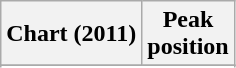<table class="wikitable sortable plainrowheaders" style="text-align:center;">
<tr>
<th scope="col">Chart (2011)</th>
<th scope="col">Peak<br>position</th>
</tr>
<tr>
</tr>
<tr>
</tr>
</table>
